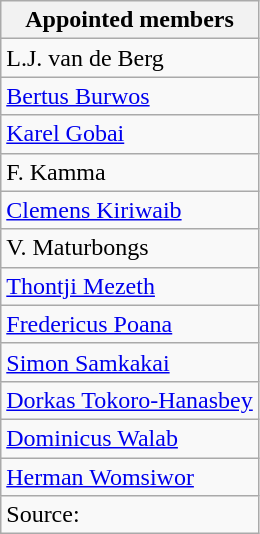<table class=wikitable>
<tr>
<th>Appointed members</th>
</tr>
<tr>
<td>L.J. van de Berg</td>
</tr>
<tr>
<td><a href='#'>Bertus Burwos</a></td>
</tr>
<tr>
<td><a href='#'>Karel Gobai</a></td>
</tr>
<tr>
<td>F. Kamma</td>
</tr>
<tr>
<td><a href='#'>Clemens Kiriwaib</a></td>
</tr>
<tr>
<td>V. Maturbongs</td>
</tr>
<tr>
<td><a href='#'>Thontji Mezeth</a></td>
</tr>
<tr>
<td><a href='#'>Fredericus Poana</a></td>
</tr>
<tr>
<td><a href='#'>Simon Samkakai</a></td>
</tr>
<tr>
<td><a href='#'>Dorkas Tokoro-Hanasbey</a></td>
</tr>
<tr>
<td><a href='#'>Dominicus Walab</a></td>
</tr>
<tr>
<td><a href='#'>Herman Womsiwor</a></td>
</tr>
<tr>
<td>Source: </td>
</tr>
</table>
